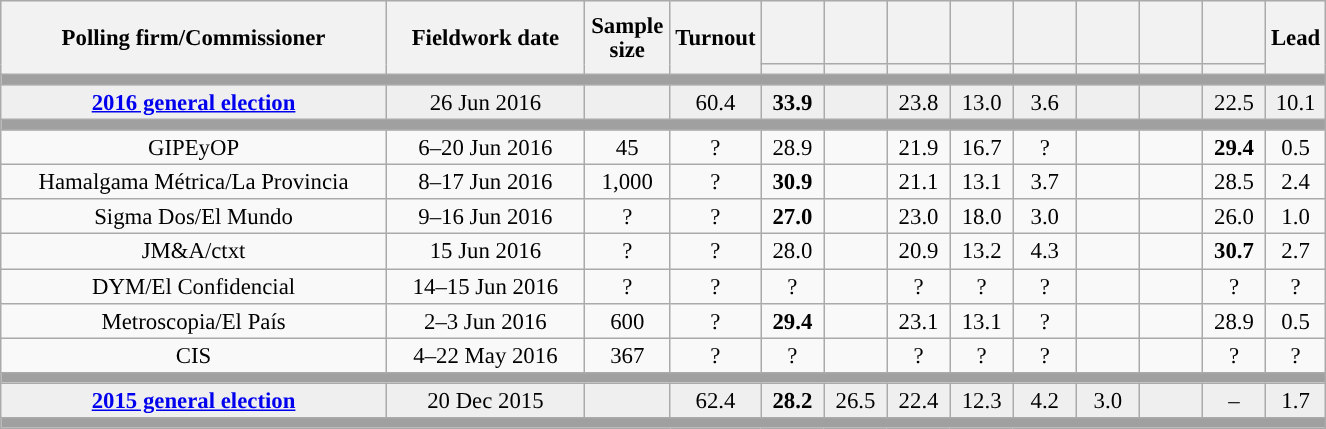<table class="wikitable collapsible collapsed" style="text-align:center; font-size:95%; line-height:16px;">
<tr style="height:42px; background-color:#E9E9E9">
<th style="width:250px;" rowspan="2">Polling firm/Commissioner</th>
<th style="width:125px;" rowspan="2">Fieldwork date</th>
<th style="width:50px;" rowspan="2">Sample size</th>
<th style="width:45px;" rowspan="2">Turnout</th>
<th style="width:35px;"></th>
<th style="width:35px;"></th>
<th style="width:35px;"></th>
<th style="width:35px;"></th>
<th style="width:35px;"></th>
<th style="width:35px;"></th>
<th style="width:35px;"></th>
<th style="width:35px;"></th>
<th style="width:30px;" rowspan="2">Lead</th>
</tr>
<tr>
<th style="color:inherit;background:"></th>
<th style="color:inherit;background:"></th>
<th style="color:inherit;background:"></th>
<th style="color:inherit;background:"></th>
<th style="color:inherit;background:"></th>
<th style="color:inherit;background:"></th>
<th style="color:inherit;background:"></th>
<th style="color:inherit;background:"></th>
</tr>
<tr>
<td colspan="13" style="background:#A0A0A0"></td>
</tr>
<tr style="background:#EFEFEF;">
<td><strong><a href='#'>2016 general election</a></strong></td>
<td>26 Jun 2016</td>
<td></td>
<td>60.4</td>
<td><strong>33.9</strong><br></td>
<td></td>
<td>23.8<br></td>
<td>13.0<br></td>
<td>3.6<br></td>
<td></td>
<td></td>
<td>22.5<br></td>
<td style="background:">10.1</td>
</tr>
<tr>
<td colspan="13" style="background:#A0A0A0"></td>
</tr>
<tr>
<td>GIPEyOP</td>
<td>6–20 Jun 2016</td>
<td>45</td>
<td>?</td>
<td>28.9<br></td>
<td></td>
<td>21.9<br></td>
<td>16.7<br></td>
<td>?<br></td>
<td></td>
<td></td>
<td><strong>29.4</strong><br></td>
<td style="background:">0.5</td>
</tr>
<tr>
<td>Hamalgama Métrica/La Provincia</td>
<td>8–17 Jun 2016</td>
<td>1,000</td>
<td>?</td>
<td><strong>30.9</strong><br></td>
<td></td>
<td>21.1<br></td>
<td>13.1<br></td>
<td>3.7<br></td>
<td></td>
<td></td>
<td>28.5<br></td>
<td style="background:">2.4</td>
</tr>
<tr>
<td>Sigma Dos/El Mundo</td>
<td>9–16 Jun 2016</td>
<td>?</td>
<td>?</td>
<td><strong>27.0</strong><br></td>
<td></td>
<td>23.0<br></td>
<td>18.0<br></td>
<td>3.0<br></td>
<td></td>
<td></td>
<td>26.0<br></td>
<td style="background:">1.0</td>
</tr>
<tr>
<td>JM&A/ctxt</td>
<td>15 Jun 2016</td>
<td>?</td>
<td>?</td>
<td>28.0<br></td>
<td></td>
<td>20.9<br></td>
<td>13.2<br></td>
<td>4.3<br></td>
<td></td>
<td></td>
<td><strong>30.7</strong><br></td>
<td style="background:">2.7</td>
</tr>
<tr>
<td>DYM/El Confidencial</td>
<td>14–15 Jun 2016</td>
<td>?</td>
<td>?</td>
<td>?<br></td>
<td></td>
<td>?<br></td>
<td>?<br></td>
<td>?<br></td>
<td></td>
<td></td>
<td>?<br></td>
<td style="background:">?</td>
</tr>
<tr>
<td>Metroscopia/El País</td>
<td>2–3 Jun 2016</td>
<td>600</td>
<td>?</td>
<td><strong>29.4</strong><br></td>
<td></td>
<td>23.1<br></td>
<td>13.1<br></td>
<td>?<br></td>
<td></td>
<td></td>
<td>28.9<br></td>
<td style="background:">0.5</td>
</tr>
<tr>
<td>CIS</td>
<td>4–22 May 2016</td>
<td>367</td>
<td>?</td>
<td>?<br></td>
<td></td>
<td>?<br></td>
<td>?<br></td>
<td>?<br></td>
<td></td>
<td></td>
<td>?<br></td>
<td style="background:">?</td>
</tr>
<tr>
<td colspan="13" style="background:#A0A0A0"></td>
</tr>
<tr style="background:#EFEFEF;">
<td><strong><a href='#'>2015 general election</a></strong></td>
<td>20 Dec 2015</td>
<td></td>
<td>62.4</td>
<td><strong>28.2</strong><br></td>
<td>26.5<br></td>
<td>22.4<br></td>
<td>12.3<br></td>
<td>4.2<br></td>
<td>3.0<br></td>
<td></td>
<td>–</td>
<td style="background:">1.7</td>
</tr>
<tr>
<td colspan="13" style="background:#A0A0A0"></td>
</tr>
</table>
